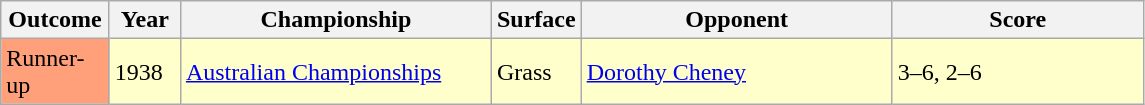<table class="sortable wikitable">
<tr>
<th style="width:65px">Outcome</th>
<th style="width:40px">Year</th>
<th style="width:200px">Championship</th>
<th style="width:50px">Surface</th>
<th style="width:200px">Opponent</th>
<th style="width:160px" class="unsortable">Score</th>
</tr>
<tr style="background:#ffc;">
<td style="background:#ffa07a;">Runner-up</td>
<td>1938</td>
<td><a href='#'>Australian Championships</a></td>
<td>Grass</td>
<td> <a href='#'>Dorothy Cheney</a></td>
<td>3–6, 2–6</td>
</tr>
</table>
